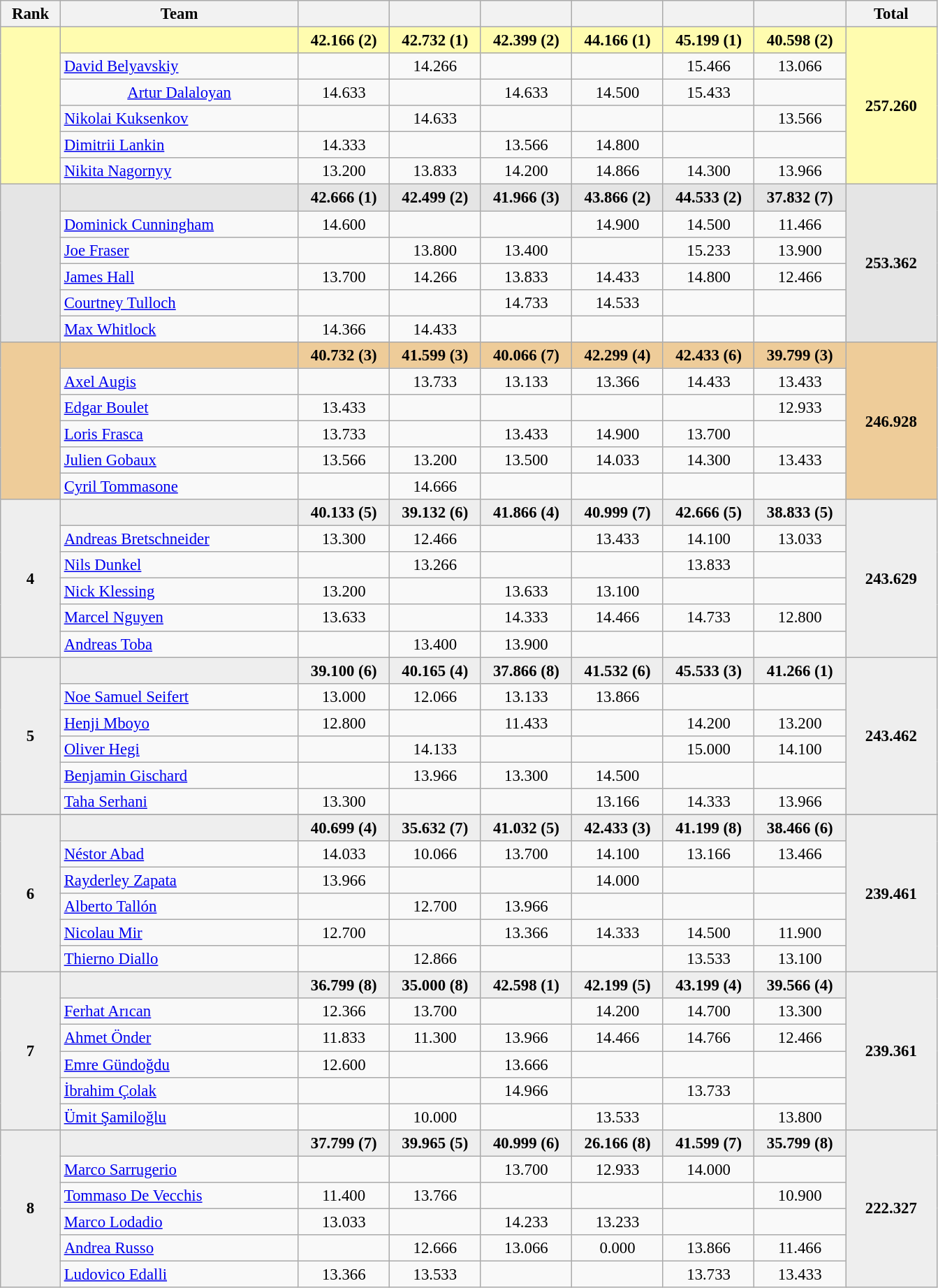<table style="text-align:center; font-size:95%" class="wikitable">
<tr>
<th scope="col" style="width:50px;">Rank</th>
<th scope="col" style="width:220px;">Team</th>
<th scope="col" style="width:80px;"></th>
<th scope="col" style="width:80px;"></th>
<th scope="col" style="width:80px;"></th>
<th scope="col" style="width:80px;"></th>
<th scope="col" style="width:80px;"></th>
<th scope="col" style="width:80px;"></th>
<th scope="col" style="width:80px;">Total</th>
</tr>
<tr style="background:#fffcaf;">
<td rowspan="6"><strong></strong></td>
<td style="text-align:left;"></td>
<td><strong>42.166 (2)</strong></td>
<td><strong>42.732 (1)</strong></td>
<td><strong>42.399 (2)</strong></td>
<td><strong>44.166 (1)</strong></td>
<td><strong>45.199 (1)</strong></td>
<td><strong>40.598 (2)</strong></td>
<td rowspan="6"><strong>257.260</strong></td>
</tr>
<tr>
<td style="text-align:left;"><a href='#'>David Belyavskiy</a></td>
<td></td>
<td>14.266</td>
<td><td></td></td>
<td>15.466</td>
<td>13.066<tr><td><a href='#'>Artur Dalaloyan</a></td><td>14.633</td><td></td><td>14.633</td><td>14.500</td><td>15.433</td><td></td></tr></td>
</tr>
<tr>
<td style="text-align:left;"><a href='#'>Nikolai Kuksenkov</a><td></td></td>
<td>14.633</td>
<td></td>
<td></td>
<td></td>
<td>13.566</td>
</tr>
<tr>
<td style="text-align:left;"><a href='#'>Dimitrii Lankin</a></td>
<td>14.333</td>
<td></td>
<td>13.566</td>
<td>14.800</td>
<td></td>
<td></td>
</tr>
<tr>
<td style="text-align:left;"><a href='#'>Nikita Nagornyy</a></td>
<td>13.200</td>
<td>13.833</td>
<td>14.200</td>
<td>14.866</td>
<td>14.300</td>
<td>13.966</td>
</tr>
<tr style="background:#e5e5e5;">
<td rowspan="6"><strong></strong></td>
<td style="text-align:left;"></td>
<td><strong>42.666 (1)</strong></td>
<td><strong>42.499 (2)</strong></td>
<td><strong>41.966 (3)</strong></td>
<td><strong>43.866 (2)</strong></td>
<td><strong>44.533 (2)</strong></td>
<td><strong>37.832 (7)</strong></td>
<td rowspan="6"><strong>253.362</strong></td>
</tr>
<tr>
<td style="text-align:left;"><a href='#'>Dominick Cunningham</a></td>
<td>14.600</td>
<td></td>
<td></td>
<td>14.900</td>
<td>14.500</td>
<td>11.466</td>
</tr>
<tr>
<td style="text-align:left;"><a href='#'>Joe Fraser</a></td>
<td></td>
<td>13.800</td>
<td>13.400</td>
<td></td>
<td>15.233</td>
<td>13.900</td>
</tr>
<tr>
<td style="text-align:left;"><a href='#'>James Hall</a></td>
<td>13.700</td>
<td>14.266</td>
<td>13.833</td>
<td>14.433</td>
<td>14.800</td>
<td>12.466</td>
</tr>
<tr>
<td style="text-align:left;"><a href='#'>Courtney Tulloch</a></td>
<td></td>
<td></td>
<td>14.733</td>
<td>14.533</td>
<td></td>
<td></td>
</tr>
<tr>
<td style="text-align:left;"><a href='#'>Max Whitlock</a></td>
<td>14.366</td>
<td>14.433</td>
<td></td>
<td></td>
<td></td>
<td></td>
</tr>
<tr style="background:#ec9;">
<td rowspan="6"><strong></strong></td>
<td style="text-align:left;"></td>
<td><strong>40.732 (3)</strong></td>
<td><strong>41.599 (3)</strong></td>
<td><strong>40.066 (7)</strong></td>
<td><strong>42.299 (4)</strong></td>
<td><strong>42.433 (6)</strong></td>
<td><strong>39.799 (3)</strong></td>
<td rowspan="6"><strong>246.928</strong></td>
</tr>
<tr>
<td style="text-align:left;"><a href='#'>Axel Augis</a></td>
<td></td>
<td>13.733</td>
<td>13.133</td>
<td>13.366</td>
<td>14.433</td>
<td>13.433</td>
</tr>
<tr>
<td style="text-align:left;"><a href='#'>Edgar Boulet</a></td>
<td>13.433</td>
<td></td>
<td></td>
<td></td>
<td></td>
<td>12.933</td>
</tr>
<tr>
<td style="text-align:left;"><a href='#'>Loris Frasca</a></td>
<td>13.733</td>
<td></td>
<td>13.433</td>
<td>14.900</td>
<td>13.700</td>
<td></td>
</tr>
<tr>
<td style="text-align:left;"><a href='#'>Julien Gobaux</a></td>
<td>13.566</td>
<td>13.200</td>
<td>13.500</td>
<td>14.033</td>
<td>14.300</td>
<td>13.433</td>
</tr>
<tr>
<td style="text-align:left;"><a href='#'>Cyril Tommasone</a></td>
<td></td>
<td>14.666</td>
<td></td>
<td></td>
<td></td>
<td></td>
</tr>
<tr style="background:#eee;">
<td rowspan="6"><strong>4</strong></td>
<td style="text-align:left;"></td>
<td><strong>40.133 (5)</strong></td>
<td><strong>39.132 (6)</strong></td>
<td><strong>41.866 (4)</strong></td>
<td><strong>40.999 (7)</strong></td>
<td><strong>42.666 (5)</strong></td>
<td><strong>38.833 (5)</strong></td>
<td rowspan="6"><strong>243.629</strong></td>
</tr>
<tr>
<td style="text-align:left;"><a href='#'>Andreas Bretschneider</a></td>
<td>13.300</td>
<td>12.466</td>
<td></td>
<td>13.433</td>
<td>14.100</td>
<td>13.033</td>
</tr>
<tr>
<td style="text-align:left;"><a href='#'>Nils Dunkel</a></td>
<td></td>
<td>13.266</td>
<td></td>
<td></td>
<td>13.833</td>
<td></td>
</tr>
<tr>
<td style="text-align:left;"><a href='#'>Nick Klessing</a></td>
<td>13.200</td>
<td></td>
<td>13.633</td>
<td>13.100</td>
<td></td>
<td></td>
</tr>
<tr>
<td style="text-align:left;"><a href='#'>Marcel Nguyen</a></td>
<td>13.633</td>
<td></td>
<td>14.333</td>
<td>14.466</td>
<td>14.733</td>
<td>12.800</td>
</tr>
<tr>
<td style="text-align:left;"><a href='#'>Andreas Toba</a></td>
<td></td>
<td>13.400</td>
<td>13.900</td>
<td></td>
<td></td>
<td></td>
</tr>
<tr style="background:#eee;">
<td rowspan="6"><strong>5</strong></td>
<td style="text-align:left;"></td>
<td><strong>39.100 (6)</strong></td>
<td><strong>40.165 (4)</strong></td>
<td><strong>37.866 (8)</strong></td>
<td><strong>41.532 (6)</strong></td>
<td><strong>45.533 (3)</strong></td>
<td><strong>41.266 (1)</strong></td>
<td rowspan="6"><strong>243.462</strong></td>
</tr>
<tr>
<td style="text-align:left;"><a href='#'>Noe Samuel Seifert</a></td>
<td>13.000</td>
<td>12.066</td>
<td>13.133</td>
<td>13.866</td>
<td></td>
<td></td>
</tr>
<tr>
<td style="text-align:left;"><a href='#'>Henji Mboyo</a></td>
<td>12.800</td>
<td></td>
<td>11.433</td>
<td></td>
<td>14.200</td>
<td>13.200</td>
</tr>
<tr>
<td style="text-align:left;"><a href='#'>Oliver Hegi</a></td>
<td></td>
<td>14.133</td>
<td></td>
<td></td>
<td>15.000</td>
<td>14.100</td>
</tr>
<tr>
<td style="text-align:left;"><a href='#'>Benjamin Gischard</a></td>
<td></td>
<td>13.966</td>
<td>13.300</td>
<td>14.500</td>
<td></td>
<td></td>
</tr>
<tr>
<td style="text-align:left;"><a href='#'>Taha Serhani</a></td>
<td>13.300</td>
<td></td>
<td></td>
<td>13.166</td>
<td>14.333</td>
<td>13.966</td>
</tr>
<tr>
</tr>
<tr style="background:#eee;">
<td rowspan="6"><strong>6</strong></td>
<td style="text-align:left;"></td>
<td><strong>40.699 (4)</strong></td>
<td><strong>35.632 (7)</strong></td>
<td><strong>41.032 (5)</strong></td>
<td><strong>42.433 (3)</strong></td>
<td><strong>41.199 (8)</strong></td>
<td><strong>38.466 (6)</strong></td>
<td rowspan="6"><strong>239.461</strong></td>
</tr>
<tr>
<td style="text-align:left;"><a href='#'>Néstor Abad</a></td>
<td>14.033</td>
<td>10.066</td>
<td>13.700</td>
<td>14.100</td>
<td>13.166</td>
<td>13.466</td>
</tr>
<tr>
<td style="text-align:left;"><a href='#'>Rayderley Zapata</a></td>
<td>13.966</td>
<td></td>
<td></td>
<td>14.000</td>
<td></td>
<td></td>
</tr>
<tr>
<td style="text-align:left;"><a href='#'>Alberto Tallón</a></td>
<td></td>
<td>12.700</td>
<td>13.966</td>
<td></td>
<td></td>
<td></td>
</tr>
<tr>
<td style="text-align:left;"><a href='#'>Nicolau Mir</a></td>
<td>12.700</td>
<td></td>
<td>13.366</td>
<td>14.333</td>
<td>14.500</td>
<td>11.900</td>
</tr>
<tr>
<td style="text-align:left;"><a href='#'>Thierno Diallo</a></td>
<td></td>
<td>12.866</td>
<td></td>
<td></td>
<td>13.533</td>
<td>13.100</td>
</tr>
<tr style="background:#eee;">
<td rowspan="6"><strong>7</strong></td>
<td style="text-align:left;"></td>
<td><strong>36.799 (8)</strong></td>
<td><strong>35.000 (8)</strong></td>
<td><strong>42.598 (1)</strong></td>
<td><strong>42.199 (5)</strong></td>
<td><strong>43.199 (4)</strong></td>
<td><strong>39.566 (4)</strong></td>
<td rowspan="6"><strong>239.361</strong></td>
</tr>
<tr>
<td style="text-align:left;"><a href='#'>Ferhat Arıcan</a></td>
<td>12.366</td>
<td>13.700</td>
<td></td>
<td>14.200</td>
<td>14.700</td>
<td>13.300</td>
</tr>
<tr>
<td style="text-align:left;"><a href='#'>Ahmet Önder</a></td>
<td>11.833</td>
<td>11.300</td>
<td>13.966</td>
<td>14.466</td>
<td>14.766</td>
<td>12.466</td>
</tr>
<tr>
<td style="text-align:left;"><a href='#'>Emre Gündoğdu</a></td>
<td>12.600</td>
<td></td>
<td>13.666</td>
<td></td>
<td></td>
<td></td>
</tr>
<tr>
<td style="text-align:left;"><a href='#'>İbrahim Çolak</a></td>
<td></td>
<td></td>
<td>14.966</td>
<td></td>
<td>13.733</td>
<td></td>
</tr>
<tr>
<td style="text-align:left;"><a href='#'>Ümit Şamiloğlu</a></td>
<td></td>
<td>10.000</td>
<td></td>
<td>13.533</td>
<td></td>
<td>13.800</td>
</tr>
<tr style="background:#eee;">
<td rowspan="6"><strong>8</strong></td>
<td style="text-align:left;"></td>
<td><strong>37.799 (7)</strong></td>
<td><strong>39.965 (5)</strong></td>
<td><strong>40.999 (6)</strong></td>
<td><strong>26.166 (8)</strong></td>
<td><strong>41.599 (7)</strong></td>
<td><strong>35.799 (8)</strong></td>
<td rowspan="6"><strong>222.327</strong></td>
</tr>
<tr>
<td style="text-align:left;"><a href='#'>Marco Sarrugerio</a></td>
<td></td>
<td></td>
<td>13.700</td>
<td>12.933</td>
<td>14.000</td>
<td></td>
</tr>
<tr>
<td style="text-align:left;"><a href='#'>Tommaso De Vecchis</a></td>
<td>11.400</td>
<td>13.766</td>
<td></td>
<td></td>
<td></td>
<td>10.900</td>
</tr>
<tr>
<td style="text-align:left;"><a href='#'>Marco Lodadio</a></td>
<td>13.033</td>
<td></td>
<td>14.233</td>
<td>13.233</td>
<td></td>
<td></td>
</tr>
<tr>
<td style="text-align:left;"><a href='#'>Andrea Russo</a></td>
<td></td>
<td>12.666</td>
<td>13.066</td>
<td>0.000</td>
<td>13.866</td>
<td>11.466</td>
</tr>
<tr>
<td style="text-align:left;"><a href='#'>Ludovico Edalli</a></td>
<td>13.366</td>
<td>13.533</td>
<td></td>
<td></td>
<td>13.733</td>
<td>13.433</td>
</tr>
</table>
